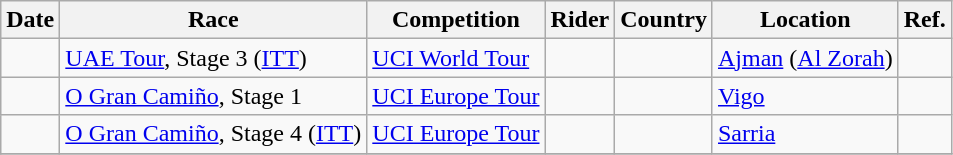<table class="wikitable sortable">
<tr>
<th>Date</th>
<th>Race</th>
<th>Competition</th>
<th>Rider</th>
<th>Country</th>
<th>Location</th>
<th class="unsortable">Ref.</th>
</tr>
<tr>
<td></td>
<td><a href='#'>UAE Tour</a>, Stage 3 (<a href='#'>ITT</a>)</td>
<td><a href='#'>UCI World Tour</a></td>
<td></td>
<td></td>
<td><a href='#'>Ajman</a> (<a href='#'>Al Zorah</a>)</td>
<td align="center"></td>
</tr>
<tr>
<td></td>
<td><a href='#'>O Gran Camiño</a>, Stage 1</td>
<td><a href='#'>UCI Europe Tour</a></td>
<td></td>
<td></td>
<td><a href='#'>Vigo</a></td>
<td align="center"></td>
</tr>
<tr>
<td></td>
<td><a href='#'>O Gran Camiño</a>, Stage 4 (<a href='#'>ITT</a>)</td>
<td><a href='#'>UCI Europe Tour</a></td>
<td></td>
<td></td>
<td><a href='#'>Sarria</a></td>
<td align="center"></td>
</tr>
<tr>
</tr>
</table>
